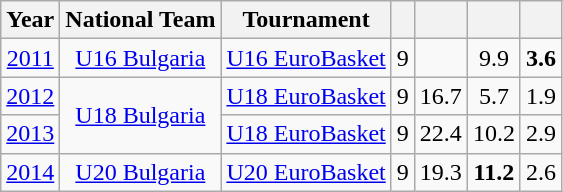<table class="wikitable" style=" text-align:center;">
<tr>
<th>Year</th>
<th>National Team</th>
<th>Tournament</th>
<th></th>
<th></th>
<th></th>
<th></th>
</tr>
<tr>
<td><a href='#'>2011</a></td>
<td><a href='#'>U16 Bulgaria</a></td>
<td><a href='#'>U16 EuroBasket</a></td>
<td>9</td>
<td></td>
<td>9.9</td>
<td><strong>3.6</strong></td>
</tr>
<tr>
<td><a href='#'>2012</a></td>
<td rowspan="2"><a href='#'>U18 Bulgaria</a></td>
<td><a href='#'>U18 EuroBasket</a></td>
<td>9</td>
<td>16.7</td>
<td>5.7</td>
<td>1.9</td>
</tr>
<tr>
<td><a href='#'>2013</a></td>
<td><a href='#'>U18 EuroBasket</a></td>
<td>9</td>
<td>22.4</td>
<td>10.2</td>
<td>2.9</td>
</tr>
<tr>
<td><a href='#'>2014</a></td>
<td><a href='#'>U20 Bulgaria</a></td>
<td><a href='#'>U20 EuroBasket</a></td>
<td>9</td>
<td>19.3</td>
<td><strong>11.2</strong></td>
<td>2.6</td>
</tr>
</table>
